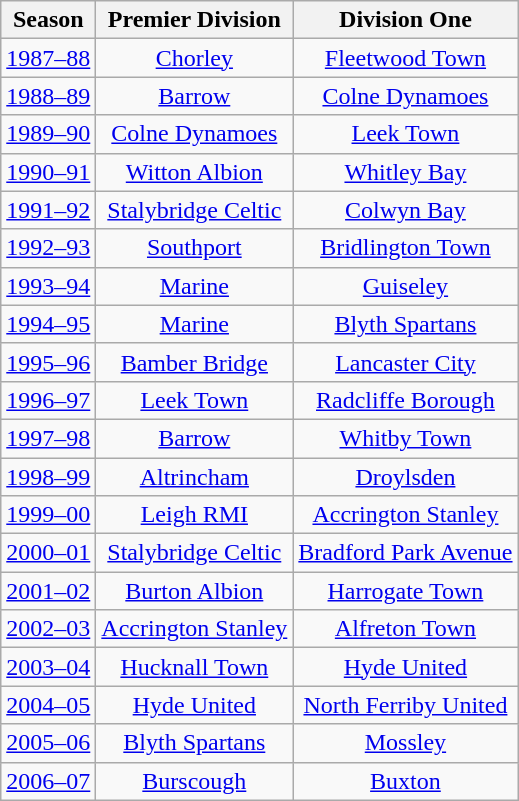<table class="wikitable" style="text-align: center">
<tr>
<th>Season</th>
<th>Premier Division</th>
<th>Division One</th>
</tr>
<tr>
<td><a href='#'>1987–88</a></td>
<td><a href='#'>Chorley</a></td>
<td><a href='#'>Fleetwood Town</a></td>
</tr>
<tr>
<td><a href='#'>1988–89</a></td>
<td><a href='#'>Barrow</a></td>
<td><a href='#'>Colne Dynamoes</a></td>
</tr>
<tr>
<td><a href='#'>1989–90</a></td>
<td><a href='#'>Colne Dynamoes</a></td>
<td><a href='#'>Leek Town</a></td>
</tr>
<tr>
<td><a href='#'>1990–91</a></td>
<td><a href='#'>Witton Albion</a></td>
<td><a href='#'>Whitley Bay</a></td>
</tr>
<tr>
<td><a href='#'>1991–92</a></td>
<td><a href='#'>Stalybridge Celtic</a></td>
<td><a href='#'>Colwyn Bay</a></td>
</tr>
<tr>
<td><a href='#'>1992–93</a></td>
<td><a href='#'>Southport</a></td>
<td><a href='#'>Bridlington Town</a></td>
</tr>
<tr>
<td><a href='#'>1993–94</a></td>
<td><a href='#'>Marine</a></td>
<td><a href='#'>Guiseley</a></td>
</tr>
<tr>
<td><a href='#'>1994–95</a></td>
<td><a href='#'>Marine</a></td>
<td><a href='#'>Blyth Spartans</a></td>
</tr>
<tr>
<td><a href='#'>1995–96</a></td>
<td><a href='#'>Bamber Bridge</a></td>
<td><a href='#'>Lancaster City</a></td>
</tr>
<tr>
<td><a href='#'>1996–97</a></td>
<td><a href='#'>Leek Town</a></td>
<td><a href='#'>Radcliffe Borough</a></td>
</tr>
<tr>
<td><a href='#'>1997–98</a></td>
<td><a href='#'>Barrow</a></td>
<td><a href='#'>Whitby Town</a></td>
</tr>
<tr>
<td><a href='#'>1998–99</a></td>
<td><a href='#'>Altrincham</a></td>
<td><a href='#'>Droylsden</a></td>
</tr>
<tr>
<td><a href='#'>1999–00</a></td>
<td><a href='#'>Leigh RMI</a></td>
<td><a href='#'>Accrington Stanley</a></td>
</tr>
<tr>
<td><a href='#'>2000–01</a></td>
<td><a href='#'>Stalybridge Celtic</a></td>
<td><a href='#'>Bradford Park Avenue</a></td>
</tr>
<tr>
<td><a href='#'>2001–02</a></td>
<td><a href='#'>Burton Albion</a></td>
<td><a href='#'>Harrogate Town</a></td>
</tr>
<tr>
<td><a href='#'>2002–03</a></td>
<td><a href='#'>Accrington Stanley</a></td>
<td><a href='#'>Alfreton Town</a></td>
</tr>
<tr>
<td><a href='#'>2003–04</a></td>
<td><a href='#'>Hucknall Town</a></td>
<td><a href='#'>Hyde United</a></td>
</tr>
<tr>
<td><a href='#'>2004–05</a></td>
<td><a href='#'>Hyde United</a></td>
<td><a href='#'>North Ferriby United</a></td>
</tr>
<tr>
<td><a href='#'>2005–06</a></td>
<td><a href='#'>Blyth Spartans</a></td>
<td><a href='#'>Mossley</a></td>
</tr>
<tr>
<td><a href='#'>2006–07</a></td>
<td><a href='#'>Burscough</a></td>
<td><a href='#'>Buxton</a></td>
</tr>
</table>
